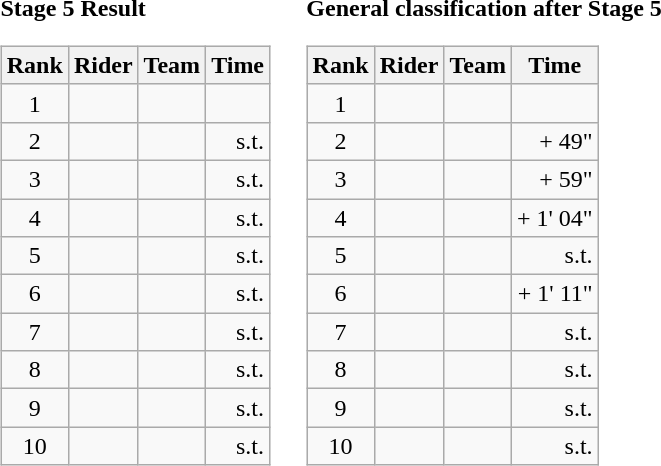<table>
<tr>
<td><strong>Stage 5 Result</strong><br><table class="wikitable">
<tr>
<th scope="col">Rank</th>
<th scope="col">Rider</th>
<th scope="col">Team</th>
<th scope="col">Time</th>
</tr>
<tr>
<td style="text-align:center;">1</td>
<td></td>
<td></td>
<td style="text-align:right;"></td>
</tr>
<tr>
<td style="text-align:center;">2</td>
<td></td>
<td></td>
<td style="text-align:right;">s.t.</td>
</tr>
<tr>
<td style="text-align:center;">3</td>
<td></td>
<td></td>
<td style="text-align:right;">s.t.</td>
</tr>
<tr>
<td style="text-align:center;">4</td>
<td></td>
<td></td>
<td style="text-align:right;">s.t.</td>
</tr>
<tr>
<td style="text-align:center;">5</td>
<td></td>
<td></td>
<td style="text-align:right;">s.t.</td>
</tr>
<tr>
<td style="text-align:center;">6</td>
<td></td>
<td></td>
<td style="text-align:right;">s.t.</td>
</tr>
<tr>
<td style="text-align:center;">7</td>
<td></td>
<td></td>
<td style="text-align:right;">s.t.</td>
</tr>
<tr>
<td style="text-align:center;">8</td>
<td></td>
<td></td>
<td style="text-align:right;">s.t.</td>
</tr>
<tr>
<td style="text-align:center;">9</td>
<td></td>
<td></td>
<td style="text-align:right;">s.t.</td>
</tr>
<tr>
<td style="text-align:center;">10</td>
<td></td>
<td></td>
<td style="text-align:right;">s.t.</td>
</tr>
</table>
</td>
<td></td>
<td><strong>General classification after Stage 5</strong><br><table class="wikitable">
<tr>
<th scope="col">Rank</th>
<th scope="col">Rider</th>
<th scope="col">Team</th>
<th scope="col">Time</th>
</tr>
<tr>
<td style="text-align:center;">1</td>
<td></td>
<td></td>
<td style="text-align:right;"></td>
</tr>
<tr>
<td style="text-align:center;">2</td>
<td></td>
<td></td>
<td style="text-align:right;">+ 49"</td>
</tr>
<tr>
<td style="text-align:center;">3</td>
<td></td>
<td></td>
<td style="text-align:right;">+ 59"</td>
</tr>
<tr>
<td style="text-align:center;">4</td>
<td></td>
<td></td>
<td style="text-align:right;">+ 1' 04"</td>
</tr>
<tr>
<td style="text-align:center;">5</td>
<td></td>
<td></td>
<td style="text-align:right;">s.t.</td>
</tr>
<tr>
<td style="text-align:center;">6</td>
<td></td>
<td></td>
<td style="text-align:right;">+ 1' 11"</td>
</tr>
<tr>
<td style="text-align:center;">7</td>
<td></td>
<td></td>
<td style="text-align:right;">s.t.</td>
</tr>
<tr>
<td style="text-align:center;">8</td>
<td></td>
<td></td>
<td style="text-align:right;">s.t.</td>
</tr>
<tr>
<td style="text-align:center;">9</td>
<td></td>
<td></td>
<td style="text-align:right;">s.t.</td>
</tr>
<tr>
<td style="text-align:center;">10</td>
<td></td>
<td></td>
<td style="text-align:right;">s.t.</td>
</tr>
</table>
</td>
</tr>
</table>
